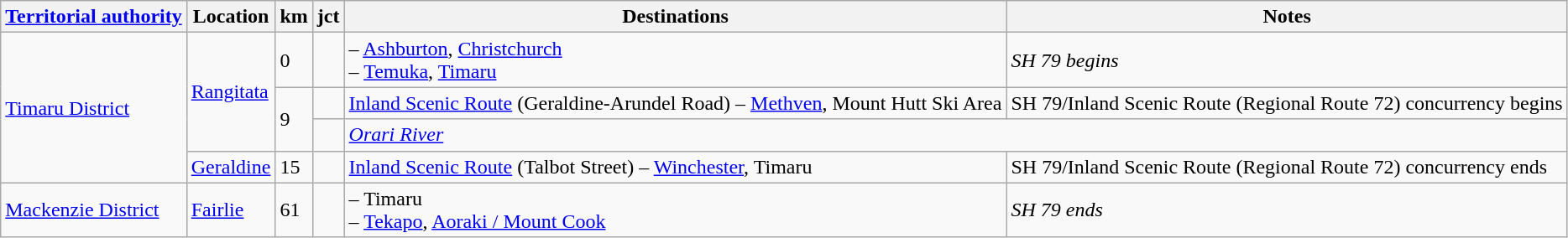<table class="wikitable">
<tr>
<th><a href='#'>Territorial authority</a></th>
<th>Location</th>
<th>km</th>
<th>jct</th>
<th>Destinations</th>
<th>Notes</th>
</tr>
<tr>
<td rowspan=4><a href='#'>Timaru District</a></td>
<td rowspan=3><a href='#'>Rangitata</a></td>
<td>0</td>
<td></td>
<td> – <a href='#'>Ashburton</a>, <a href='#'>Christchurch</a> <br>  – <a href='#'>Temuka</a>, <a href='#'>Timaru</a></td>
<td><em>SH 79 begins</em></td>
</tr>
<tr>
<td rowspan=2>9</td>
<td></td>
<td> <a href='#'>Inland Scenic Route</a> (Geraldine-Arundel Road) – <a href='#'>Methven</a>, Mount Hutt Ski Area</td>
<td>SH 79/Inland Scenic Route (Regional Route 72) concurrency begins</td>
</tr>
<tr>
<td></td>
<td colspan=2><em><a href='#'>Orari River</a></em></td>
</tr>
<tr>
<td><a href='#'>Geraldine</a></td>
<td>15</td>
<td></td>
<td> <a href='#'>Inland Scenic Route</a> (Talbot Street) – <a href='#'>Winchester</a>, Timaru</td>
<td>SH 79/Inland Scenic Route (Regional Route 72) concurrency ends</td>
</tr>
<tr>
<td><a href='#'>Mackenzie District</a></td>
<td><a href='#'>Fairlie</a></td>
<td>61</td>
<td></td>
<td> – Timaru<br> – <a href='#'>Tekapo</a>, <a href='#'>Aoraki / Mount Cook</a></td>
<td><em>SH 79 ends</em></td>
</tr>
</table>
